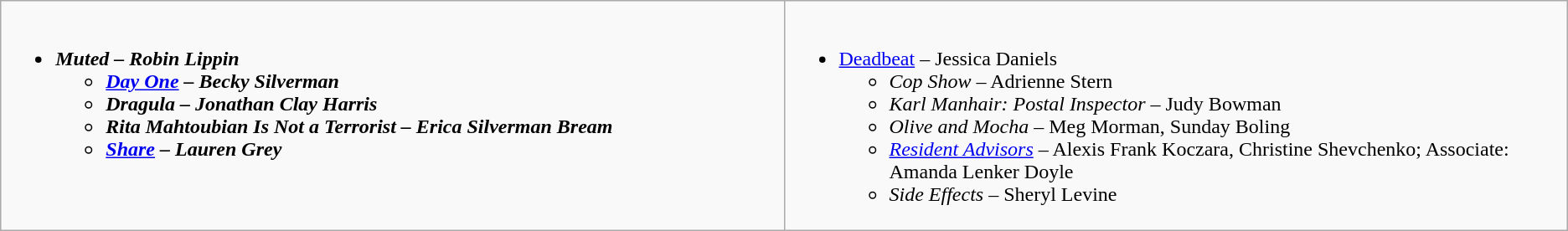<table class=wikitable>
<tr>
<td valign="top" width="50%"><br><ul><li><strong><em>Muted<em> – Robin Lippin<strong><ul><li></em><a href='#'>Day One</a><em> – Becky Silverman</li><li></em>Dragula<em> – Jonathan Clay Harris</li><li></em>Rita Mahtoubian Is Not a Terrorist<em> – Erica Silverman Bream</li><li></em><a href='#'>Share</a><em> – Lauren Grey</li></ul></li></ul></td>
<td valign="top" width="50%"><br><ul><li></em></strong><a href='#'>Deadbeat</a></em> – Jessica Daniels</strong><ul><li><em>Cop Show</em> – Adrienne Stern</li><li><em>Karl Manhair: Postal Inspector</em> – Judy Bowman</li><li><em>Olive and Mocha</em> – Meg Morman, Sunday Boling</li><li><em><a href='#'>Resident Advisors</a></em> – Alexis Frank Koczara, Christine Shevchenko; Associate: Amanda Lenker Doyle</li><li><em>Side Effects</em> – Sheryl Levine</li></ul></li></ul></td>
</tr>
</table>
